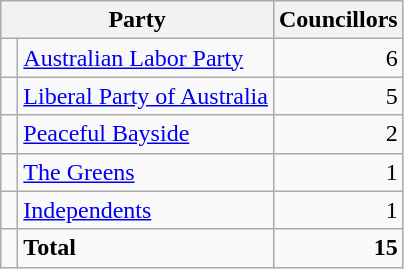<table class="wikitable">
<tr>
<th colspan="2">Party</th>
<th>Councillors</th>
</tr>
<tr>
<td> </td>
<td><a href='#'>Australian Labor Party</a></td>
<td align=right>6</td>
</tr>
<tr>
<td> </td>
<td><a href='#'>Liberal Party of Australia</a></td>
<td align=right>5</td>
</tr>
<tr>
<td> </td>
<td><a href='#'>Peaceful Bayside</a></td>
<td align=right>2</td>
</tr>
<tr>
<td> </td>
<td><a href='#'>The Greens</a></td>
<td align=right>1</td>
</tr>
<tr>
<td> </td>
<td><a href='#'>Independents</a></td>
<td align=right>1</td>
</tr>
<tr>
<td></td>
<td><strong>Total</strong></td>
<td align=right><strong>15</strong></td>
</tr>
</table>
